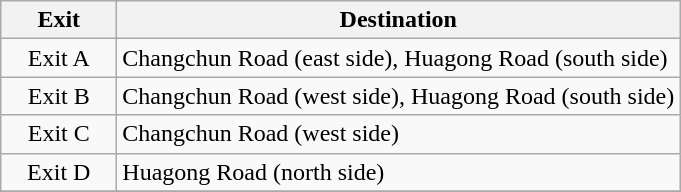<table class=wikitable>
<tr>
<th style="width:70px" colspan=2>Exit</th>
<th>Destination</th>
</tr>
<tr>
<td align=center colspan=2>Exit A</td>
<td>Changchun Road (east side), Huagong Road (south side)</td>
</tr>
<tr>
<td align=center colspan=2>Exit B</td>
<td>Changchun Road (west side), Huagong Road (south side)</td>
</tr>
<tr>
<td align=center colspan=2>Exit C</td>
<td>Changchun Road (west side)</td>
</tr>
<tr>
<td align=center colspan=2>Exit D</td>
<td>Huagong Road (north side)</td>
</tr>
<tr>
</tr>
</table>
